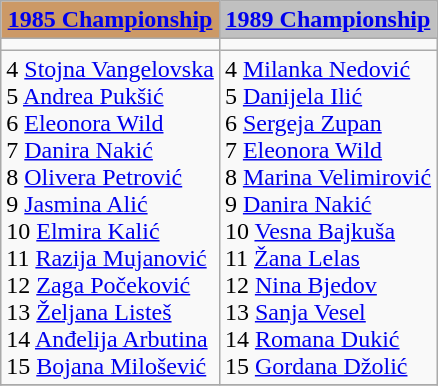<table class="wikitable">
<tr>
<th style="background:#cc9966;"><a href='#'>1985 Championship</a></th>
<th style="background:silver;"><a href='#'>1989 Championship</a></th>
</tr>
<tr>
<td></td>
<td></td>
</tr>
<tr>
<td valign=top>4 <a href='#'>Stojna Vangelovska</a><br>5 <a href='#'>Andrea Pukšić</a><br>6 <a href='#'>Eleonora Wild</a><br>7 <a href='#'>Danira Nakić</a><br>8 <a href='#'>Olivera Petrović</a><br>9 <a href='#'>Jasmina Alić</a><br>10 <a href='#'>Elmira Kalić</a><br>11 <a href='#'>Razija Mujanović</a><br> 12 <a href='#'>Zaga Počeković</a><br>13 <a href='#'>Željana Listeš</a><br>14 <a href='#'>Anđelija Arbutina</a><br>15 <a href='#'>Bojana Milošević</a></td>
<td valign=top>4 <a href='#'>Milanka Nedović</a><br>5 <a href='#'>Danijela Ilić</a><br>6 <a href='#'>Sergeja Zupan</a><br>7 <a href='#'>Eleonora Wild</a><br>8 <a href='#'>Marina Velimirović</a><br>9 <a href='#'>Danira Nakić</a><br>10 <a href='#'>Vesna Bajkuša</a><br>11 <a href='#'>Žana Lelas</a><br>12 <a href='#'>Nina Bjedov</a><br>13 <a href='#'>Sanja Vesel</a><br>14 <a href='#'>Romana Dukić</a><br>15 <a href='#'>Gordana Džolić</a></td>
</tr>
<tr>
</tr>
</table>
